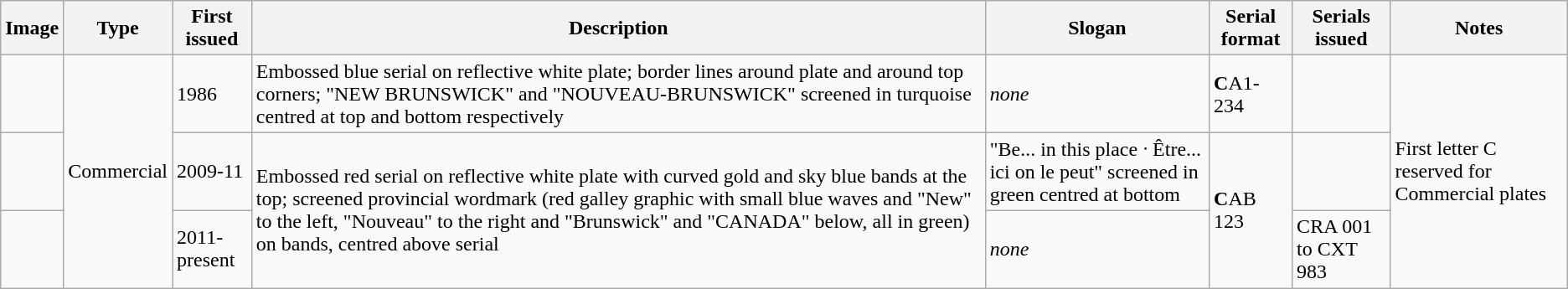<table class="wikitable">
<tr>
<th>Image</th>
<th>Type</th>
<th>First issued</th>
<th>Description</th>
<th>Slogan</th>
<th>Serial format</th>
<th>Serials issued</th>
<th>Notes</th>
</tr>
<tr>
<td></td>
<td rowspan="3">Commercial</td>
<td>1986</td>
<td>Embossed blue serial on reflective white plate; border lines around plate and around top corners; "NEW BRUNSWICK" and "NOUVEAU-BRUNSWICK" screened in turquoise centred at top and bottom respectively</td>
<td><em>none</em></td>
<td><strong>C</strong>A1-234</td>
<td></td>
<td rowspan="3">First letter C reserved for Commercial plates</td>
</tr>
<tr>
<td></td>
<td>2009-11</td>
<td rowspan="2">Embossed red serial on reflective white plate with curved gold and sky blue bands at the top; screened provincial wordmark (red galley graphic with small blue waves and "New" to the left, "Nouveau" to the right and "Brunswick" and "CANADA" below, all in green) on bands, centred above serial</td>
<td>"Be... in this place  ᐧ  Être... ici on le peut" screened in green centred at bottom</td>
<td rowspan="2"><strong>C</strong>AB 123</td>
<td></td>
</tr>
<tr>
<td></td>
<td>2011-present</td>
<td><em>none</em></td>
<td>CRA 001 to CXT 983 </td>
</tr>
</table>
